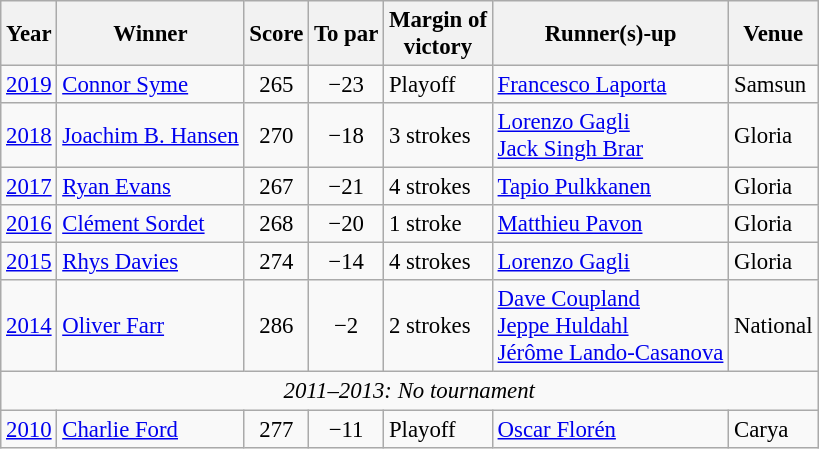<table class=wikitable style="font-size:95%">
<tr>
<th>Year</th>
<th>Winner</th>
<th>Score</th>
<th>To par</th>
<th>Margin of<br>victory</th>
<th>Runner(s)-up</th>
<th>Venue</th>
</tr>
<tr>
<td><a href='#'>2019</a></td>
<td> <a href='#'>Connor Syme</a></td>
<td align=center>265</td>
<td align=center>−23</td>
<td>Playoff</td>
<td> <a href='#'>Francesco Laporta</a></td>
<td>Samsun</td>
</tr>
<tr>
<td><a href='#'>2018</a></td>
<td> <a href='#'>Joachim B. Hansen</a></td>
<td align=center>270</td>
<td align=center>−18</td>
<td>3 strokes</td>
<td> <a href='#'>Lorenzo Gagli</a><br> <a href='#'>Jack Singh Brar</a></td>
<td>Gloria</td>
</tr>
<tr>
<td><a href='#'>2017</a></td>
<td> <a href='#'>Ryan Evans</a></td>
<td align=center>267</td>
<td align=center>−21</td>
<td>4 strokes</td>
<td> <a href='#'>Tapio Pulkkanen</a></td>
<td>Gloria</td>
</tr>
<tr>
<td><a href='#'>2016</a></td>
<td> <a href='#'>Clément Sordet</a></td>
<td align=center>268</td>
<td align=center>−20</td>
<td>1 stroke</td>
<td> <a href='#'>Matthieu Pavon</a></td>
<td>Gloria</td>
</tr>
<tr>
<td><a href='#'>2015</a></td>
<td> <a href='#'>Rhys Davies</a></td>
<td align=center>274</td>
<td align=center>−14</td>
<td>4 strokes</td>
<td> <a href='#'>Lorenzo Gagli</a></td>
<td>Gloria</td>
</tr>
<tr>
<td><a href='#'>2014</a></td>
<td> <a href='#'>Oliver Farr</a></td>
<td align=center>286</td>
<td align=center>−2</td>
<td>2 strokes</td>
<td> <a href='#'>Dave Coupland</a><br> <a href='#'>Jeppe Huldahl</a><br> <a href='#'>Jérôme Lando-Casanova</a></td>
<td>National</td>
</tr>
<tr>
<td align=center colspan=8><em>2011–2013: No tournament</em></td>
</tr>
<tr>
<td><a href='#'>2010</a></td>
<td> <a href='#'>Charlie Ford</a></td>
<td align=center>277</td>
<td align=center>−11</td>
<td>Playoff</td>
<td> <a href='#'>Oscar Florén</a></td>
<td>Carya</td>
</tr>
</table>
